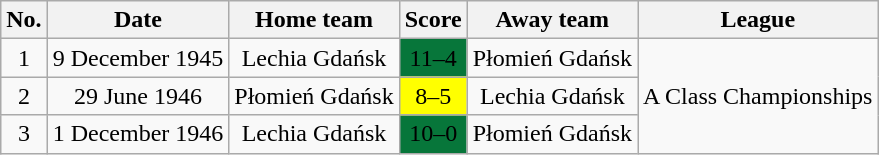<table class="wikitable" style="text-align: center">
<tr>
<th>No.</th>
<th>Date</th>
<th>Home team</th>
<th>Score</th>
<th>Away team</th>
<th>League</th>
</tr>
<tr>
<td>1</td>
<td>9 December 1945</td>
<td>Lechia Gdańsk</td>
<td bgcolor=#07763a><span>11–4</span></td>
<td>Płomień Gdańsk</td>
<td rowspan=3>A Class Championships</td>
</tr>
<tr>
<td>2</td>
<td>29 June 1946</td>
<td>Płomień Gdańsk</td>
<td bgcolor=yellow><span>8–5</span></td>
<td>Lechia Gdańsk</td>
</tr>
<tr>
<td>3</td>
<td>1 December 1946</td>
<td>Lechia Gdańsk</td>
<td bgcolor=#07763a><span>10–0</span></td>
<td>Płomień Gdańsk</td>
</tr>
</table>
